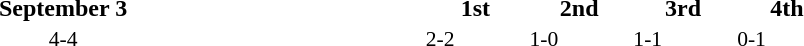<table width=60% cellspacing=1>
<tr>
<th width=20%></th>
<th width=16%>September 3</th>
<th width=20%></th>
<th width=8%>1st</th>
<th width=8%>2nd</th>
<th width=8%>3rd</th>
<th width=8%>4th</th>
</tr>
<tr style=font-size:90%>
<td align=right></td>
<td align=center>4-4</td>
<td></td>
<td>2-2</td>
<td>1-0</td>
<td>1-1</td>
<td>0-1</td>
</tr>
</table>
